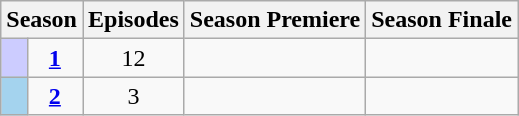<table class="wikitable">
<tr>
<th colspan="2">Season</th>
<th>Episodes</th>
<th>Season Premiere</th>
<th>Season Finale</th>
</tr>
<tr>
<td style="background:#CCCCFF; height:5px;"></td>
<td style="text-align:center;"><strong><a href='#'>1</a></strong></td>
<td style="text-align:center;">12</td>
<td style="text-align:center;"></td>
<td style="text-align:center;"></td>
</tr>
<tr>
<td style="background:#A4D3EE; height:5px;"></td>
<td style="text-align:center;"><strong><a href='#'>2</a></strong></td>
<td style="text-align:center;">3</td>
<td style="text-align:center;"></td>
<td style="text-align:center;"></td>
</tr>
</table>
